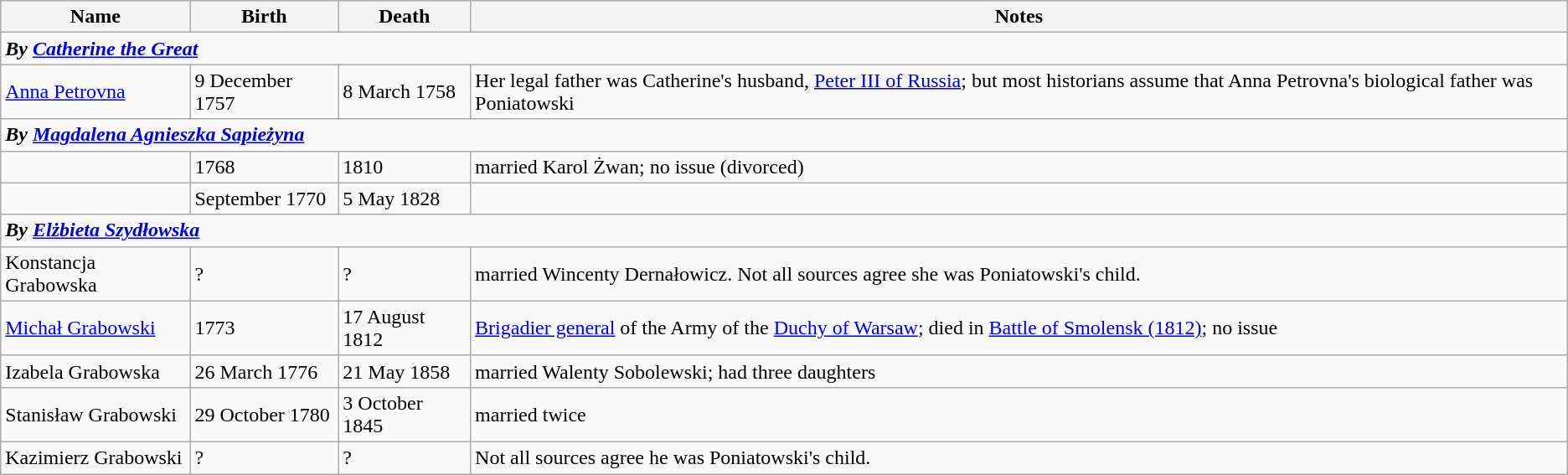<table class="wikitable">
<tr>
<th>Name</th>
<th>Birth</th>
<th>Death</th>
<th>Notes</th>
</tr>
<tr>
<td colspan=4><strong><em>By <a href='#'>Catherine the Great</a></em></strong></td>
</tr>
<tr>
<td><a href='#'>Anna Petrovna</a></td>
<td>9 December 1757</td>
<td>8 March 1758</td>
<td>Her legal father was Catherine's husband, <a href='#'>Peter III of Russia</a>; but most historians assume that Anna Petrovna's biological father was Poniatowski</td>
</tr>
<tr>
<td colspan=4><strong><em>By <a href='#'>Magdalena Agnieszka Sapieżyna</a></em></strong></td>
</tr>
<tr>
<td></td>
<td>1768</td>
<td>1810</td>
<td>married Karol Żwan; no issue (divorced)</td>
</tr>
<tr>
<td></td>
<td>September 1770</td>
<td>5 May 1828</td>
<td></td>
</tr>
<tr>
<td colspan=4><strong><em>By <a href='#'>Elżbieta Szydłowska</a></em></strong></td>
</tr>
<tr>
<td>Konstancja Grabowska</td>
<td>?</td>
<td>?</td>
<td>married Wincenty Dernałowicz. Not all sources agree she was Poniatowski's child.</td>
</tr>
<tr>
<td><a href='#'>Michał Grabowski</a></td>
<td>1773</td>
<td>17 August 1812</td>
<td><a href='#'>Brigadier general</a> of the Army of the <a href='#'>Duchy of Warsaw</a>; died in  <a href='#'>Battle of Smolensk (1812)</a>; no issue</td>
</tr>
<tr>
<td>Izabela Grabowska</td>
<td>26 March 1776</td>
<td>21 May 1858</td>
<td>married Walenty Sobolewski; had three daughters</td>
</tr>
<tr>
<td>Stanisław Grabowski</td>
<td>29 October 1780</td>
<td>3 October 1845</td>
<td>married twice</td>
</tr>
<tr>
<td>Kazimierz Grabowski</td>
<td>?</td>
<td>?</td>
<td>Not all sources agree he was Poniatowski's child.</td>
</tr>
</table>
